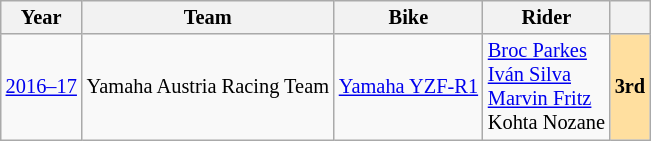<table class="wikitable" style="text-align:center; font-size:85%">
<tr>
<th valign="middle">Year</th>
<th valign="middle">Team</th>
<th valign="middle">Bike</th>
<th valign="middle">Rider</th>
<th valign="middle"></th>
</tr>
<tr>
<td><a href='#'>2016–17</a></td>
<td> Yamaha Austria Racing Team</td>
<td><a href='#'>Yamaha YZF-R1</a></td>
<td align=left> <a href='#'>Broc Parkes</a> <br> <a href='#'>Iván Silva</a><br> <a href='#'>Marvin Fritz</a><br> Kohta Nozane</td>
<th style="background:#ffdf9f;"><strong>3rd</strong></th>
</tr>
</table>
